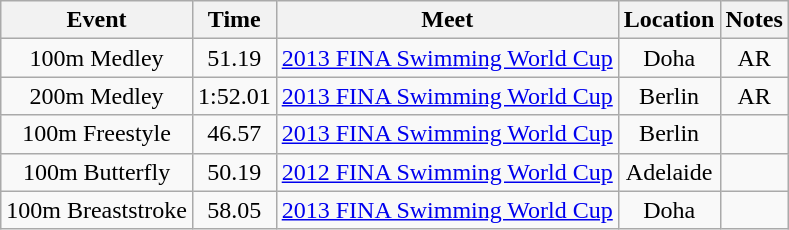<table class="wikitable">
<tr>
<th>Event</th>
<th>Time</th>
<th>Meet</th>
<th>Location</th>
<th>Notes</th>
</tr>
<tr>
<td align="center">100m Medley</td>
<td align="center">51.19</td>
<td align="center"><a href='#'>2013 FINA Swimming World Cup</a></td>
<td align="center"> Doha</td>
<td align="center">AR</td>
</tr>
<tr>
<td align="center">200m Medley</td>
<td align="center">1:52.01</td>
<td align="center"><a href='#'>2013 FINA Swimming World Cup</a></td>
<td align="center"> Berlin</td>
<td align="center">AR</td>
</tr>
<tr>
<td align="center">100m Freestyle</td>
<td align="center">46.57</td>
<td align="center"><a href='#'>2013 FINA Swimming World Cup</a></td>
<td align="center"> Berlin</td>
<td></td>
</tr>
<tr>
<td align="center">100m Butterfly</td>
<td align="center">50.19</td>
<td align="center"><a href='#'>2012 FINA Swimming World Cup</a></td>
<td align="center"> Adelaide</td>
<td></td>
</tr>
<tr>
<td align="center">100m Breaststroke</td>
<td align="center">58.05</td>
<td align="center"><a href='#'>2013 FINA Swimming World Cup</a></td>
<td align="center"> Doha</td>
<td></td>
</tr>
</table>
